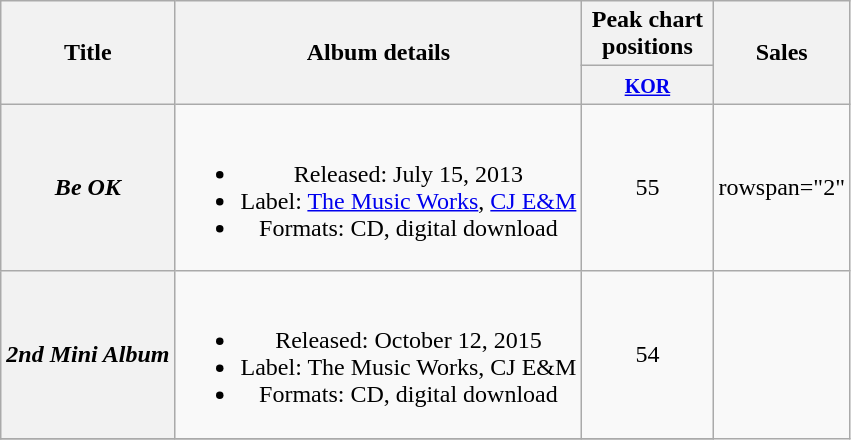<table class="wikitable plainrowheaders" style="text-align:center;">
<tr>
<th scope="col" rowspan="2">Title</th>
<th scope="col" rowspan="2">Album details</th>
<th scope="col" colspan="1" style="width:5em;">Peak chart positions</th>
<th scope="col" rowspan="2">Sales</th>
</tr>
<tr>
<th><small><a href='#'>KOR</a></small><br></th>
</tr>
<tr>
<th scope="row"><em>Be OK</em></th>
<td><br><ul><li>Released: July 15, 2013</li><li>Label: <a href='#'>The Music Works</a>, <a href='#'>CJ E&M</a></li><li>Formats: CD, digital download</li></ul></td>
<td>55</td>
<td>rowspan="2" </td>
</tr>
<tr>
<th scope="row"><em>2nd Mini Album</em></th>
<td><br><ul><li>Released: October 12, 2015</li><li>Label: The Music Works, CJ E&M</li><li>Formats: CD, digital download</li></ul></td>
<td>54</td>
</tr>
<tr>
</tr>
</table>
